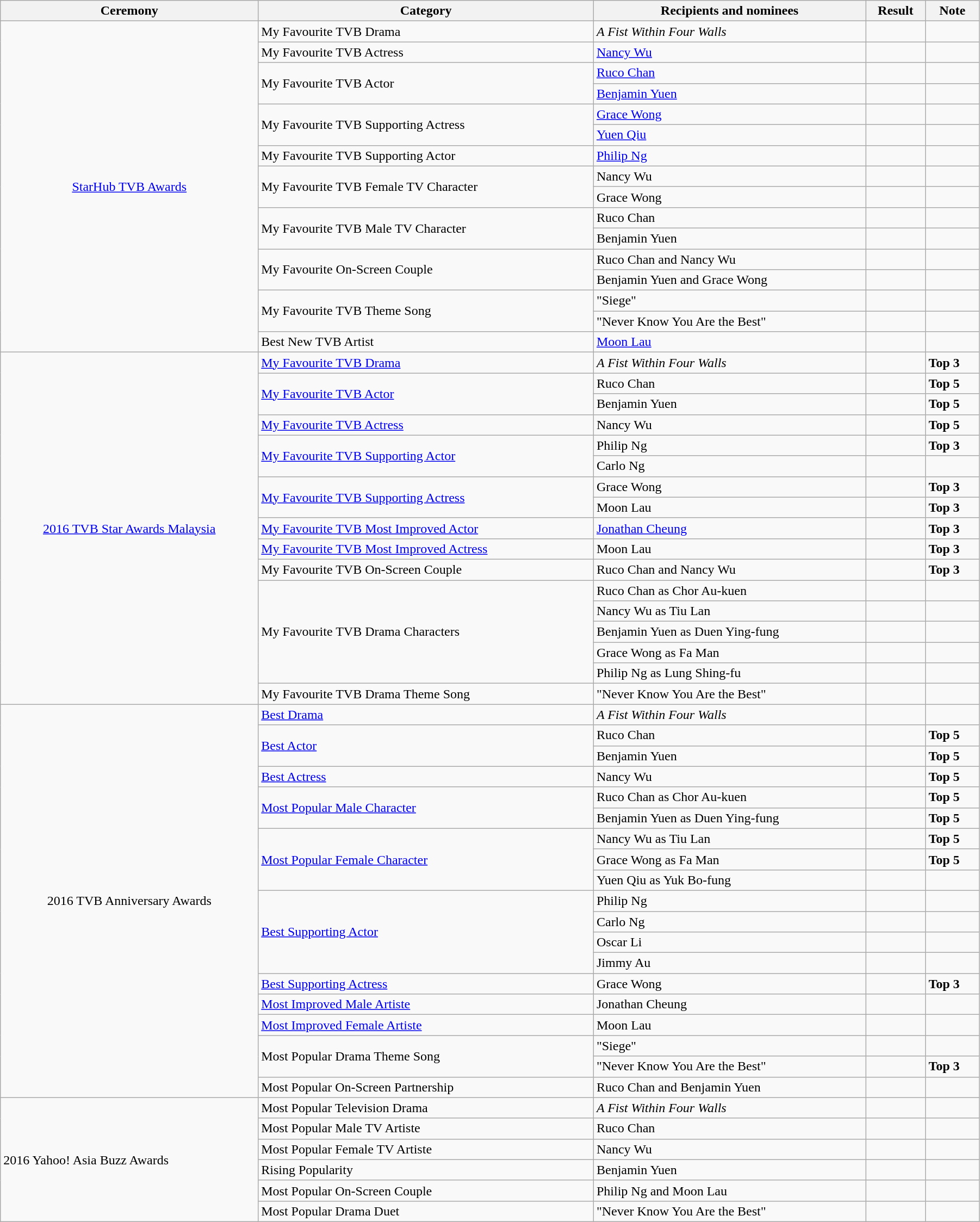<table class="wikitable" style="width:95%;" style="font-size:95%">
<tr>
<th>Ceremony</th>
<th>Category</th>
<th>Recipients and nominees</th>
<th>Result</th>
<th>Note</th>
</tr>
<tr>
<td align="center" rowspan=16><a href='#'>StarHub TVB Awards</a></td>
<td>My Favourite TVB Drama</td>
<td><em>A Fist Within Four Walls</em></td>
<td></td>
<td></td>
</tr>
<tr>
<td>My Favourite TVB Actress</td>
<td><a href='#'>Nancy Wu</a></td>
<td></td>
<td></td>
</tr>
<tr>
<td rowspan=2>My Favourite TVB Actor</td>
<td><a href='#'>Ruco Chan</a></td>
<td></td>
<td></td>
</tr>
<tr>
<td><a href='#'>Benjamin Yuen</a></td>
<td></td>
<td></td>
</tr>
<tr>
<td rowspan=2>My Favourite TVB Supporting Actress</td>
<td><a href='#'>Grace Wong</a></td>
<td></td>
<td></td>
</tr>
<tr>
<td><a href='#'>Yuen Qiu</a></td>
<td></td>
<td></td>
</tr>
<tr>
<td>My Favourite TVB Supporting Actor</td>
<td><a href='#'>Philip Ng</a></td>
<td></td>
<td></td>
</tr>
<tr>
<td rowspan=2>My Favourite TVB Female TV Character</td>
<td>Nancy Wu</td>
<td></td>
<td></td>
</tr>
<tr>
<td>Grace Wong</td>
<td></td>
<td></td>
</tr>
<tr>
<td rowspan=2>My Favourite TVB Male TV Character</td>
<td>Ruco Chan</td>
<td></td>
<td></td>
</tr>
<tr>
<td>Benjamin Yuen</td>
<td></td>
<td></td>
</tr>
<tr>
<td rowspan=2>My Favourite On-Screen Couple</td>
<td>Ruco Chan and Nancy Wu</td>
<td></td>
<td></td>
</tr>
<tr>
<td>Benjamin Yuen and Grace Wong</td>
<td></td>
<td></td>
</tr>
<tr>
<td rowspan=2>My Favourite TVB Theme Song</td>
<td>"Siege"</td>
<td></td>
<td></td>
</tr>
<tr>
<td>"Never Know You Are the Best"</td>
<td></td>
<td></td>
</tr>
<tr>
<td>Best New TVB Artist</td>
<td><a href='#'>Moon Lau</a></td>
<td></td>
<td></td>
</tr>
<tr>
<td align="center" rowspan=17><a href='#'>2016 TVB Star Awards Malaysia</a></td>
<td><a href='#'>My Favourite TVB Drama</a></td>
<td><em>A Fist Within Four Walls</em></td>
<td></td>
<td><strong>Top 3</strong></td>
</tr>
<tr>
<td rowspan=2><a href='#'>My Favourite TVB Actor</a></td>
<td>Ruco Chan</td>
<td></td>
<td><strong>Top 5</strong></td>
</tr>
<tr>
<td>Benjamin Yuen</td>
<td></td>
<td><strong>Top 5</strong></td>
</tr>
<tr>
<td><a href='#'>My Favourite TVB Actress</a></td>
<td>Nancy Wu</td>
<td></td>
<td><strong>Top 5</strong></td>
</tr>
<tr>
<td rowspan=2><a href='#'>My Favourite TVB Supporting Actor</a></td>
<td>Philip Ng</td>
<td></td>
<td><strong>Top 3</strong></td>
</tr>
<tr>
<td>Carlo Ng</td>
<td></td>
<td></td>
</tr>
<tr>
<td rowspan=2><a href='#'>My Favourite TVB Supporting Actress</a></td>
<td>Grace Wong</td>
<td></td>
<td><strong>Top 3</strong></td>
</tr>
<tr>
<td>Moon Lau</td>
<td></td>
<td><strong>Top 3</strong></td>
</tr>
<tr>
<td><a href='#'>My Favourite TVB Most Improved Actor</a></td>
<td><a href='#'>Jonathan Cheung</a></td>
<td></td>
<td><strong>Top 3</strong></td>
</tr>
<tr>
<td><a href='#'>My Favourite TVB Most Improved Actress</a></td>
<td>Moon Lau</td>
<td></td>
<td><strong>Top 3</strong></td>
</tr>
<tr>
<td>My Favourite TVB On-Screen Couple</td>
<td>Ruco Chan and Nancy Wu</td>
<td></td>
<td><strong>Top 3</strong></td>
</tr>
<tr>
<td rowspan=5>My Favourite TVB Drama Characters</td>
<td>Ruco Chan as Chor Au-kuen</td>
<td></td>
<td></td>
</tr>
<tr>
<td>Nancy Wu as Tiu Lan</td>
<td></td>
<td></td>
</tr>
<tr>
<td>Benjamin Yuen as Duen Ying-fung</td>
<td></td>
<td></td>
</tr>
<tr>
<td>Grace Wong as Fa Man</td>
<td></td>
<td></td>
</tr>
<tr>
<td>Philip Ng as Lung Shing-fu</td>
<td></td>
<td></td>
</tr>
<tr>
<td>My Favourite TVB Drama Theme Song</td>
<td>"Never Know You Are the Best"</td>
<td></td>
<td></td>
</tr>
<tr>
<td align="center" rowspan=19>2016 TVB Anniversary Awards</td>
<td><a href='#'>Best Drama</a></td>
<td><em>A Fist Within Four Walls</em></td>
<td></td>
<td></td>
</tr>
<tr>
<td rowspan=2><a href='#'>Best Actor</a></td>
<td>Ruco Chan</td>
<td></td>
<td><strong>Top 5</strong></td>
</tr>
<tr>
<td>Benjamin Yuen</td>
<td></td>
<td><strong>Top 5</strong></td>
</tr>
<tr>
<td><a href='#'>Best Actress</a></td>
<td>Nancy Wu</td>
<td></td>
<td><strong>Top 5</strong></td>
</tr>
<tr>
<td rowspan=2><a href='#'>Most Popular Male Character</a></td>
<td>Ruco Chan as Chor Au-kuen</td>
<td></td>
<td><strong>Top 5</strong></td>
</tr>
<tr>
<td>Benjamin Yuen as Duen Ying-fung</td>
<td></td>
<td><strong>Top 5</strong></td>
</tr>
<tr>
<td rowspan=3><a href='#'>Most Popular Female Character</a></td>
<td>Nancy Wu as Tiu Lan</td>
<td></td>
<td><strong>Top 5</strong></td>
</tr>
<tr>
<td>Grace Wong as Fa Man</td>
<td></td>
<td><strong>Top 5</strong></td>
</tr>
<tr>
<td>Yuen Qiu as Yuk Bo-fung</td>
<td></td>
<td></td>
</tr>
<tr>
<td rowspan=4><a href='#'>Best Supporting Actor</a></td>
<td>Philip Ng</td>
<td></td>
<td></td>
</tr>
<tr>
<td>Carlo Ng</td>
<td></td>
<td></td>
</tr>
<tr>
<td>Oscar Li</td>
<td></td>
<td></td>
</tr>
<tr>
<td>Jimmy Au</td>
<td></td>
<td></td>
</tr>
<tr>
<td><a href='#'>Best Supporting Actress</a></td>
<td>Grace Wong</td>
<td></td>
<td><strong>Top 3</strong></td>
</tr>
<tr>
<td><a href='#'>Most Improved Male Artiste</a></td>
<td>Jonathan Cheung</td>
<td></td>
<td></td>
</tr>
<tr>
<td><a href='#'>Most Improved Female Artiste</a></td>
<td>Moon Lau</td>
<td></td>
<td></td>
</tr>
<tr>
<td rowspan=2>Most Popular Drama Theme Song</td>
<td>"Siege"</td>
<td></td>
<td></td>
</tr>
<tr>
<td>"Never Know You Are the Best"</td>
<td></td>
<td><strong>Top 3</strong></td>
</tr>
<tr>
<td>Most Popular On-Screen Partnership</td>
<td>Ruco Chan and Benjamin Yuen</td>
<td></td>
<td></td>
</tr>
<tr>
<td rowspan=6>2016 Yahoo! Asia Buzz Awards</td>
<td>Most Popular Television Drama</td>
<td><em>A Fist Within Four Walls</em></td>
<td></td>
<td></td>
</tr>
<tr>
<td>Most Popular Male TV Artiste</td>
<td>Ruco Chan</td>
<td></td>
<td></td>
</tr>
<tr>
<td>Most Popular Female TV Artiste</td>
<td>Nancy Wu</td>
<td></td>
<td></td>
</tr>
<tr>
<td>Rising Popularity</td>
<td>Benjamin Yuen</td>
<td></td>
<td></td>
</tr>
<tr>
<td>Most Popular On-Screen Couple</td>
<td>Philip Ng and Moon Lau</td>
<td></td>
<td></td>
</tr>
<tr>
<td>Most Popular Drama Duet</td>
<td>"Never Know You Are the Best"</td>
<td></td>
<td></td>
</tr>
</table>
